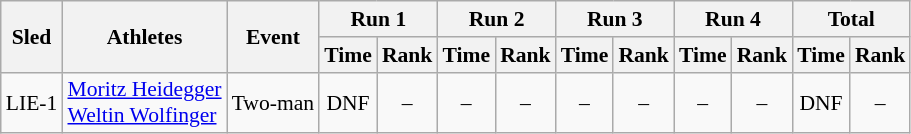<table class="wikitable" border="1" style="font-size:90%">
<tr>
<th rowspan="2">Sled</th>
<th rowspan="2">Athletes</th>
<th rowspan="2">Event</th>
<th colspan="2">Run 1</th>
<th colspan="2">Run 2</th>
<th colspan="2">Run 3</th>
<th colspan="2">Run 4</th>
<th colspan="2">Total</th>
</tr>
<tr>
<th>Time</th>
<th>Rank</th>
<th>Time</th>
<th>Rank</th>
<th>Time</th>
<th>Rank</th>
<th>Time</th>
<th>Rank</th>
<th>Time</th>
<th>Rank</th>
</tr>
<tr>
<td align="center">LIE-1</td>
<td><a href='#'>Moritz Heidegger</a><br><a href='#'>Weltin Wolfinger</a></td>
<td>Two-man</td>
<td align="center">DNF</td>
<td align="center">–</td>
<td align="center">–</td>
<td align="center">–</td>
<td align="center">–</td>
<td align="center">–</td>
<td align="center">–</td>
<td align="center">–</td>
<td align="center">DNF</td>
<td align="center">–</td>
</tr>
</table>
